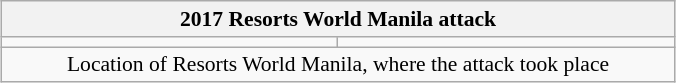<table class="wikitable" style="margin-left: auto; margin-right: auto; font-size: 90%;" width=450px>
<tr>
<th colspan=2 width=500px>2017 Resorts World Manila attack</th>
</tr>
<tr>
<td></td>
<td align=center></td>
</tr>
<tr>
<td colspan=2 align=center>Location of Resorts World Manila, where the attack took place</td>
</tr>
</table>
